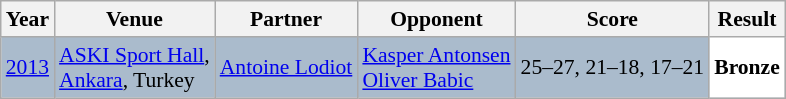<table class="sortable wikitable" style="font-size: 90%;">
<tr>
<th>Year</th>
<th>Venue</th>
<th>Partner</th>
<th>Opponent</th>
<th>Score</th>
<th>Result</th>
</tr>
<tr style="background:#AABBCC">
<td align="center"><a href='#'>2013</a></td>
<td align="left"><a href='#'>ASKI Sport Hall</a>,<br><a href='#'>Ankara</a>, Turkey</td>
<td align="left"> <a href='#'>Antoine Lodiot</a></td>
<td align="left"> <a href='#'>Kasper Antonsen</a><br> <a href='#'>Oliver Babic</a></td>
<td align="left">25–27, 21–18, 17–21</td>
<td style="text-align:left; background:white"> <strong>Bronze</strong></td>
</tr>
</table>
